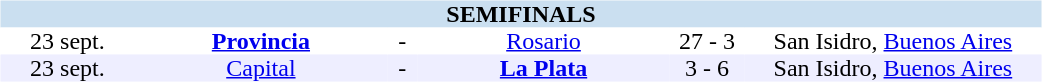<table table width=700>
<tr>
<td width=700 valign="top"><br><table border=0 cellspacing=0 cellpadding=0 style="font-size: 100%; border-collapse: collapse;" width=100%>
<tr bgcolor="#CADFF0">
<td style="font-size:100%"; align="center" colspan="6"><strong>SEMIFINALS</strong></td>
</tr>
<tr align=center bgcolor=#FFFFFF>
<td width=90>23 sept.</td>
<td width=170><strong><a href='#'>Provincia</a></strong></td>
<td width=20>-</td>
<td width=170><a href='#'>Rosario</a></td>
<td width=50>27 - 3</td>
<td width=200>San Isidro, <a href='#'>Buenos Aires</a></td>
</tr>
<tr align=center bgcolor=#EEEEFF>
<td width=90>23 sept.</td>
<td width=170><a href='#'>Capital</a></td>
<td width=20>-</td>
<td width=170><strong><a href='#'>La Plata</a></strong></td>
<td width=50>3 - 6</td>
<td width=200>San Isidro, <a href='#'>Buenos Aires</a></td>
</tr>
</table>
</td>
</tr>
</table>
